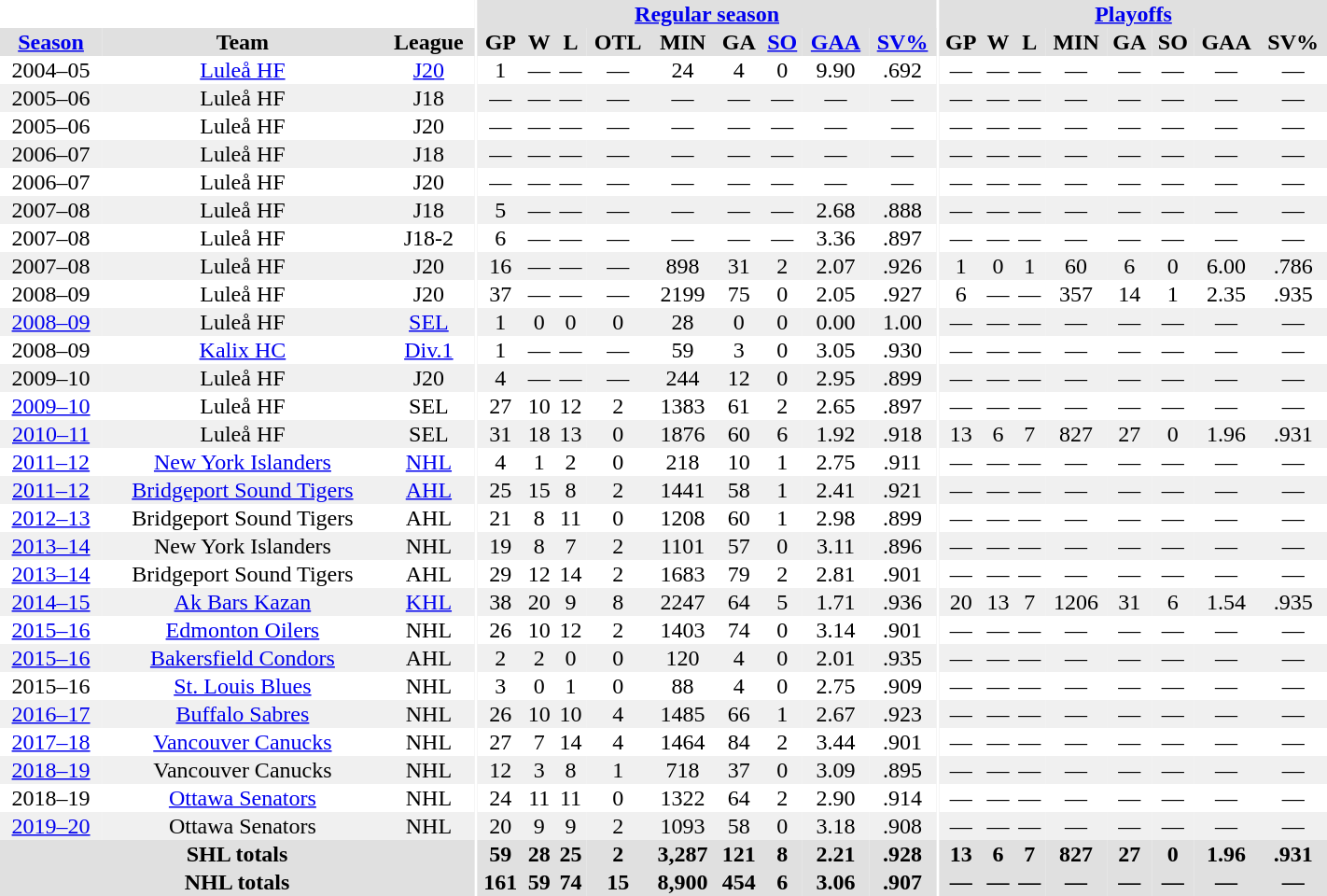<table border="0" cellpadding="1" cellspacing="0" style="width:75%; text-align:center;">
<tr bgcolor="#e0e0e0">
<th colspan="3" bgcolor="#ffffff"></th>
<th rowspan="99" bgcolor="#ffffff"></th>
<th colspan="9" bgcolor="#e0e0e0"><a href='#'>Regular season</a></th>
<th rowspan="99" bgcolor="#ffffff"></th>
<th colspan="8" bgcolor="#e0e0e0"><a href='#'>Playoffs</a></th>
</tr>
<tr bgcolor="#e0e0e0">
<th><a href='#'>Season</a></th>
<th>Team</th>
<th>League</th>
<th>GP</th>
<th>W</th>
<th>L</th>
<th>OTL</th>
<th>MIN</th>
<th>GA</th>
<th><a href='#'>SO</a></th>
<th><a href='#'>GAA</a></th>
<th><a href='#'>SV%</a></th>
<th>GP</th>
<th>W</th>
<th>L</th>
<th>MIN</th>
<th>GA</th>
<th>SO</th>
<th>GAA</th>
<th>SV%</th>
</tr>
<tr>
<td>2004–05</td>
<td><a href='#'>Luleå HF</a></td>
<td><a href='#'>J20</a></td>
<td>1</td>
<td>—</td>
<td>—</td>
<td>—</td>
<td>24</td>
<td>4</td>
<td>0</td>
<td>9.90</td>
<td>.692</td>
<td>—</td>
<td>—</td>
<td>—</td>
<td>—</td>
<td>—</td>
<td>—</td>
<td>—</td>
<td>—</td>
</tr>
<tr bgcolor="#f0f0f0">
<td>2005–06</td>
<td>Luleå HF</td>
<td>J18</td>
<td>—</td>
<td>—</td>
<td>—</td>
<td>—</td>
<td>—</td>
<td>—</td>
<td>—</td>
<td>—</td>
<td>—</td>
<td>—</td>
<td>—</td>
<td>—</td>
<td>—</td>
<td>—</td>
<td>—</td>
<td>—</td>
<td>—</td>
</tr>
<tr>
<td>2005–06</td>
<td>Luleå HF</td>
<td>J20</td>
<td>—</td>
<td>—</td>
<td>—</td>
<td>—</td>
<td>—</td>
<td>—</td>
<td>—</td>
<td>—</td>
<td>—</td>
<td>—</td>
<td>—</td>
<td>—</td>
<td>—</td>
<td>—</td>
<td>—</td>
<td>—</td>
<td>—</td>
</tr>
<tr bgcolor="#f0f0f0">
<td>2006–07</td>
<td>Luleå HF</td>
<td>J18</td>
<td>—</td>
<td>—</td>
<td>—</td>
<td>—</td>
<td>—</td>
<td>—</td>
<td>—</td>
<td>—</td>
<td>—</td>
<td>—</td>
<td>—</td>
<td>—</td>
<td>—</td>
<td>—</td>
<td>—</td>
<td>—</td>
<td>—</td>
</tr>
<tr>
<td>2006–07</td>
<td>Luleå HF</td>
<td>J20</td>
<td>—</td>
<td>—</td>
<td>—</td>
<td>—</td>
<td>—</td>
<td>—</td>
<td>—</td>
<td>—</td>
<td>—</td>
<td>—</td>
<td>—</td>
<td>—</td>
<td>—</td>
<td>—</td>
<td>—</td>
<td>—</td>
<td>—</td>
</tr>
<tr bgcolor="#f0f0f0">
<td>2007–08</td>
<td>Luleå HF</td>
<td>J18</td>
<td>5</td>
<td>—</td>
<td>—</td>
<td>—</td>
<td>—</td>
<td>—</td>
<td>—</td>
<td>2.68</td>
<td>.888</td>
<td>—</td>
<td>—</td>
<td>—</td>
<td>—</td>
<td>—</td>
<td>—</td>
<td>—</td>
<td>—</td>
</tr>
<tr>
<td>2007–08</td>
<td>Luleå HF</td>
<td>J18-2</td>
<td>6</td>
<td>—</td>
<td>—</td>
<td>—</td>
<td>—</td>
<td>—</td>
<td>—</td>
<td>3.36</td>
<td>.897</td>
<td>—</td>
<td>—</td>
<td>—</td>
<td>—</td>
<td>—</td>
<td>—</td>
<td>—</td>
<td>—</td>
</tr>
<tr bgcolor="#f0f0f0">
<td>2007–08</td>
<td>Luleå HF</td>
<td>J20</td>
<td>16</td>
<td>—</td>
<td>—</td>
<td>—</td>
<td>898</td>
<td>31</td>
<td>2</td>
<td>2.07</td>
<td>.926</td>
<td>1</td>
<td>0</td>
<td>1</td>
<td>60</td>
<td>6</td>
<td>0</td>
<td>6.00</td>
<td>.786</td>
</tr>
<tr>
<td>2008–09</td>
<td>Luleå HF</td>
<td>J20</td>
<td>37</td>
<td>—</td>
<td>—</td>
<td>—</td>
<td>2199</td>
<td>75</td>
<td>0</td>
<td>2.05</td>
<td>.927</td>
<td>6</td>
<td>—</td>
<td>—</td>
<td>357</td>
<td>14</td>
<td>1</td>
<td>2.35</td>
<td>.935</td>
</tr>
<tr bgcolor="#f0f0f0">
<td><a href='#'>2008–09</a></td>
<td>Luleå HF</td>
<td><a href='#'>SEL</a></td>
<td>1</td>
<td>0</td>
<td>0</td>
<td>0</td>
<td>28</td>
<td>0</td>
<td>0</td>
<td>0.00</td>
<td>1.00</td>
<td>—</td>
<td>—</td>
<td>—</td>
<td>—</td>
<td>—</td>
<td>—</td>
<td>—</td>
<td>—</td>
</tr>
<tr>
<td>2008–09</td>
<td><a href='#'>Kalix HC</a></td>
<td><a href='#'>Div.1</a></td>
<td>1</td>
<td>—</td>
<td>—</td>
<td>—</td>
<td>59</td>
<td>3</td>
<td>0</td>
<td>3.05</td>
<td>.930</td>
<td>—</td>
<td>—</td>
<td>—</td>
<td>—</td>
<td>—</td>
<td>—</td>
<td>—</td>
<td>—</td>
</tr>
<tr bgcolor="#f0f0f0">
<td>2009–10</td>
<td>Luleå HF</td>
<td>J20</td>
<td>4</td>
<td>—</td>
<td>—</td>
<td>—</td>
<td>244</td>
<td>12</td>
<td>0</td>
<td>2.95</td>
<td>.899</td>
<td>—</td>
<td>—</td>
<td>—</td>
<td>—</td>
<td>—</td>
<td>—</td>
<td>—</td>
<td>—</td>
</tr>
<tr>
<td><a href='#'>2009–10</a></td>
<td>Luleå HF</td>
<td>SEL</td>
<td>27</td>
<td>10</td>
<td>12</td>
<td>2</td>
<td>1383</td>
<td>61</td>
<td>2</td>
<td>2.65</td>
<td>.897</td>
<td>—</td>
<td>—</td>
<td>—</td>
<td>—</td>
<td>—</td>
<td>—</td>
<td>—</td>
<td>—</td>
</tr>
<tr bgcolor="#f0f0f0">
<td><a href='#'>2010–11</a></td>
<td>Luleå HF</td>
<td>SEL</td>
<td>31</td>
<td>18</td>
<td>13</td>
<td>0</td>
<td>1876</td>
<td>60</td>
<td>6</td>
<td>1.92</td>
<td>.918</td>
<td>13</td>
<td>6</td>
<td>7</td>
<td>827</td>
<td>27</td>
<td>0</td>
<td>1.96</td>
<td>.931</td>
</tr>
<tr>
<td><a href='#'>2011–12</a></td>
<td><a href='#'>New York Islanders</a></td>
<td><a href='#'>NHL</a></td>
<td>4</td>
<td>1</td>
<td>2</td>
<td>0</td>
<td>218</td>
<td>10</td>
<td>1</td>
<td>2.75</td>
<td>.911</td>
<td>—</td>
<td>—</td>
<td>—</td>
<td>—</td>
<td>—</td>
<td>—</td>
<td>—</td>
<td>—</td>
</tr>
<tr bgcolor="#f0f0f0">
<td><a href='#'>2011–12</a></td>
<td><a href='#'>Bridgeport Sound Tigers</a></td>
<td><a href='#'>AHL</a></td>
<td>25</td>
<td>15</td>
<td>8</td>
<td>2</td>
<td>1441</td>
<td>58</td>
<td>1</td>
<td>2.41</td>
<td>.921</td>
<td>—</td>
<td>—</td>
<td>—</td>
<td>—</td>
<td>—</td>
<td>—</td>
<td>—</td>
<td>—</td>
</tr>
<tr>
<td><a href='#'>2012–13</a></td>
<td>Bridgeport Sound Tigers</td>
<td>AHL</td>
<td>21</td>
<td>8</td>
<td>11</td>
<td>0</td>
<td>1208</td>
<td>60</td>
<td>1</td>
<td>2.98</td>
<td>.899</td>
<td>—</td>
<td>—</td>
<td>—</td>
<td>—</td>
<td>—</td>
<td>—</td>
<td>—</td>
<td>—</td>
</tr>
<tr bgcolor="#f0f0f0">
<td><a href='#'>2013–14</a></td>
<td>New York Islanders</td>
<td>NHL</td>
<td>19</td>
<td>8</td>
<td>7</td>
<td>2</td>
<td>1101</td>
<td>57</td>
<td>0</td>
<td>3.11</td>
<td>.896</td>
<td>—</td>
<td>—</td>
<td>—</td>
<td>—</td>
<td>—</td>
<td>—</td>
<td>—</td>
<td>—</td>
</tr>
<tr>
<td><a href='#'>2013–14</a></td>
<td>Bridgeport Sound Tigers</td>
<td>AHL</td>
<td>29</td>
<td>12</td>
<td>14</td>
<td>2</td>
<td>1683</td>
<td>79</td>
<td>2</td>
<td>2.81</td>
<td>.901</td>
<td>—</td>
<td>—</td>
<td>—</td>
<td>—</td>
<td>—</td>
<td>—</td>
<td>—</td>
<td>—</td>
</tr>
<tr bgcolor="#f0f0f0">
<td><a href='#'>2014–15</a></td>
<td><a href='#'>Ak Bars Kazan</a></td>
<td><a href='#'>KHL</a></td>
<td>38</td>
<td>20</td>
<td>9</td>
<td>8</td>
<td>2247</td>
<td>64</td>
<td>5</td>
<td>1.71</td>
<td>.936</td>
<td>20</td>
<td>13</td>
<td>7</td>
<td>1206</td>
<td>31</td>
<td>6</td>
<td>1.54</td>
<td>.935</td>
</tr>
<tr>
<td><a href='#'>2015–16</a></td>
<td><a href='#'>Edmonton Oilers</a></td>
<td>NHL</td>
<td>26</td>
<td>10</td>
<td>12</td>
<td>2</td>
<td>1403</td>
<td>74</td>
<td>0</td>
<td>3.14</td>
<td>.901</td>
<td>—</td>
<td>—</td>
<td>—</td>
<td>—</td>
<td>—</td>
<td>—</td>
<td>—</td>
<td>—</td>
</tr>
<tr bgcolor="#f0f0f0">
<td><a href='#'>2015–16</a></td>
<td><a href='#'>Bakersfield Condors</a></td>
<td>AHL</td>
<td>2</td>
<td>2</td>
<td>0</td>
<td>0</td>
<td>120</td>
<td>4</td>
<td>0</td>
<td>2.01</td>
<td>.935</td>
<td>—</td>
<td>—</td>
<td>—</td>
<td>—</td>
<td>—</td>
<td>—</td>
<td>—</td>
<td>—</td>
</tr>
<tr>
<td>2015–16</td>
<td><a href='#'>St. Louis Blues</a></td>
<td>NHL</td>
<td>3</td>
<td>0</td>
<td>1</td>
<td>0</td>
<td>88</td>
<td>4</td>
<td>0</td>
<td>2.75</td>
<td>.909</td>
<td>—</td>
<td>—</td>
<td>—</td>
<td>—</td>
<td>—</td>
<td>—</td>
<td>—</td>
<td>—</td>
</tr>
<tr bgcolor="#f0f0f0">
<td><a href='#'>2016–17</a></td>
<td><a href='#'>Buffalo Sabres</a></td>
<td>NHL</td>
<td>26</td>
<td>10</td>
<td>10</td>
<td>4</td>
<td>1485</td>
<td>66</td>
<td>1</td>
<td>2.67</td>
<td>.923</td>
<td>—</td>
<td>—</td>
<td>—</td>
<td>—</td>
<td>—</td>
<td>—</td>
<td>—</td>
<td>—</td>
</tr>
<tr>
<td><a href='#'>2017–18</a></td>
<td><a href='#'>Vancouver Canucks</a></td>
<td>NHL</td>
<td>27</td>
<td>7</td>
<td>14</td>
<td>4</td>
<td>1464</td>
<td>84</td>
<td>2</td>
<td>3.44</td>
<td>.901</td>
<td>—</td>
<td>—</td>
<td>—</td>
<td>—</td>
<td>—</td>
<td>—</td>
<td>—</td>
<td>—</td>
</tr>
<tr bgcolor="#f0f0f0">
<td><a href='#'>2018–19</a></td>
<td>Vancouver Canucks</td>
<td>NHL</td>
<td>12</td>
<td>3</td>
<td>8</td>
<td>1</td>
<td>718</td>
<td>37</td>
<td>0</td>
<td>3.09</td>
<td>.895</td>
<td>—</td>
<td>—</td>
<td>—</td>
<td>—</td>
<td>—</td>
<td>—</td>
<td>—</td>
<td>—</td>
</tr>
<tr>
<td>2018–19</td>
<td><a href='#'>Ottawa Senators</a></td>
<td>NHL</td>
<td>24</td>
<td>11</td>
<td>11</td>
<td>0</td>
<td>1322</td>
<td>64</td>
<td>2</td>
<td>2.90</td>
<td>.914</td>
<td>—</td>
<td>—</td>
<td>—</td>
<td>—</td>
<td>—</td>
<td>—</td>
<td>—</td>
<td>—</td>
</tr>
<tr bgcolor="#f0f0f0">
<td><a href='#'>2019–20</a></td>
<td>Ottawa Senators</td>
<td>NHL</td>
<td>20</td>
<td>9</td>
<td>9</td>
<td>2</td>
<td>1093</td>
<td>58</td>
<td>0</td>
<td>3.18</td>
<td>.908</td>
<td>—</td>
<td>—</td>
<td>—</td>
<td>—</td>
<td>—</td>
<td>—</td>
<td>—</td>
<td>—</td>
</tr>
<tr bgcolor="#e0e0e0">
<th colspan="3">SHL totals</th>
<th>59</th>
<th>28</th>
<th>25</th>
<th>2</th>
<th>3,287</th>
<th>121</th>
<th>8</th>
<th>2.21</th>
<th>.928</th>
<th>13</th>
<th>6</th>
<th>7</th>
<th>827</th>
<th>27</th>
<th>0</th>
<th>1.96</th>
<th>.931</th>
</tr>
<tr bgcolor="#e0e0e0">
<th colspan="3">NHL totals</th>
<th>161</th>
<th>59</th>
<th>74</th>
<th>15</th>
<th>8,900</th>
<th>454</th>
<th>6</th>
<th>3.06</th>
<th>.907</th>
<th>—</th>
<th>—</th>
<th>—</th>
<th>—</th>
<th>—</th>
<th>—</th>
<th>—</th>
<th>—</th>
</tr>
</table>
